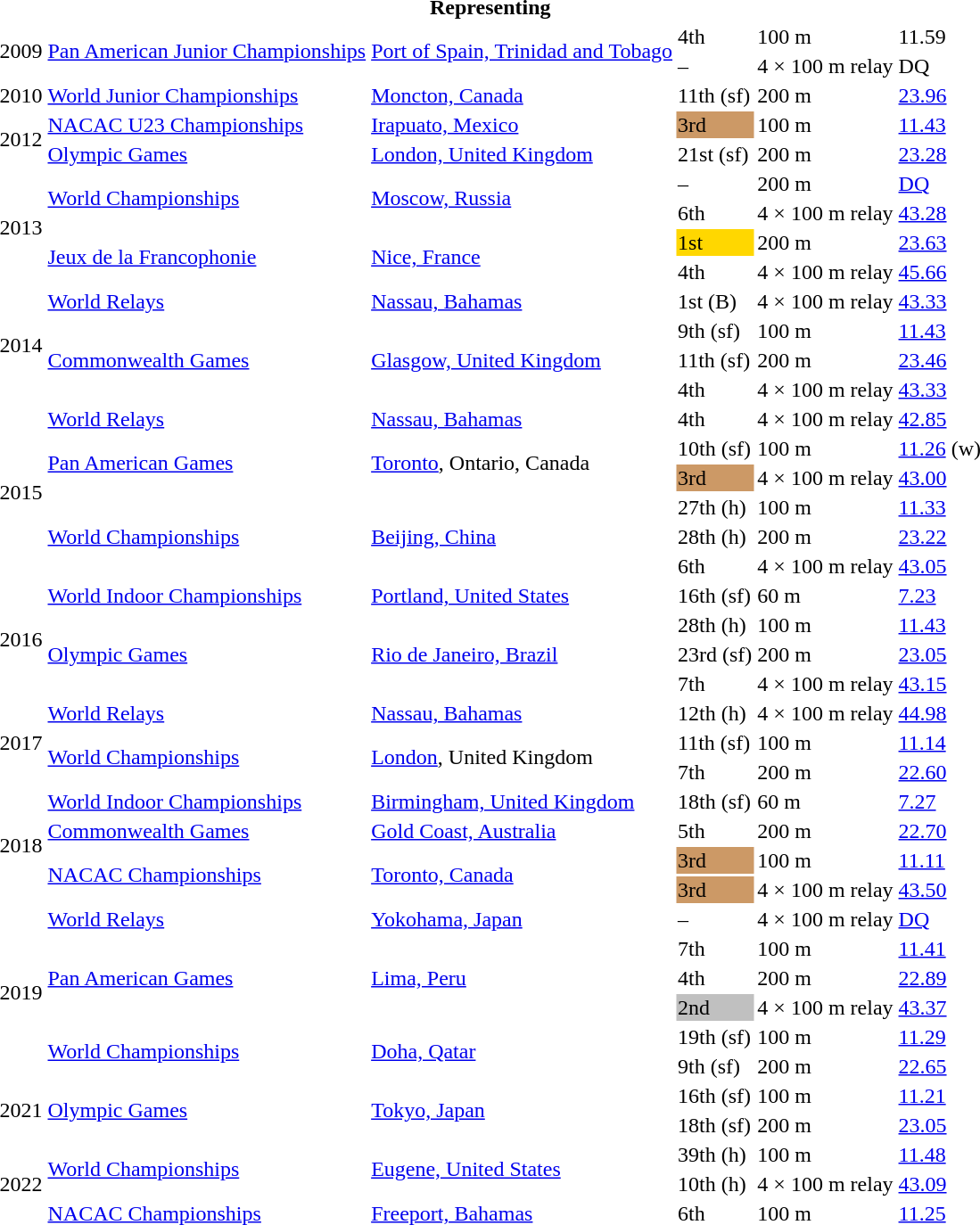<table>
<tr>
<th colspan="6">Representing </th>
</tr>
<tr>
<td rowspan=2>2009</td>
<td rowspan=2><a href='#'>Pan American Junior Championships</a></td>
<td rowspan=2><a href='#'>Port of Spain, Trinidad and Tobago</a></td>
<td>4th</td>
<td>100 m</td>
<td>11.59</td>
</tr>
<tr>
<td>–</td>
<td>4 × 100 m relay</td>
<td>DQ</td>
</tr>
<tr>
<td>2010</td>
<td><a href='#'>World Junior Championships</a></td>
<td><a href='#'>Moncton, Canada</a></td>
<td>11th (sf)</td>
<td>200 m</td>
<td><a href='#'>23.96</a></td>
</tr>
<tr>
<td rowspan=2>2012</td>
<td><a href='#'>NACAC U23 Championships</a></td>
<td><a href='#'>Irapuato, Mexico</a></td>
<td bgcolor=cc9966>3rd</td>
<td>100 m</td>
<td><a href='#'>11.43</a></td>
</tr>
<tr>
<td><a href='#'>Olympic Games</a></td>
<td><a href='#'>London, United Kingdom</a></td>
<td>21st (sf)</td>
<td>200 m</td>
<td><a href='#'>23.28</a></td>
</tr>
<tr>
<td rowspan=4>2013</td>
<td rowspan=2><a href='#'>World Championships</a></td>
<td rowspan=2><a href='#'>Moscow, Russia</a></td>
<td>–</td>
<td>200 m</td>
<td><a href='#'>DQ</a></td>
</tr>
<tr>
<td>6th</td>
<td>4 × 100 m relay</td>
<td><a href='#'>43.28</a></td>
</tr>
<tr>
<td rowspan=2><a href='#'>Jeux de la Francophonie</a></td>
<td rowspan=2><a href='#'>Nice, France</a></td>
<td bgcolor=gold>1st</td>
<td>200 m</td>
<td><a href='#'>23.63</a></td>
</tr>
<tr>
<td>4th</td>
<td>4 × 100 m relay</td>
<td><a href='#'>45.66</a></td>
</tr>
<tr>
<td rowspan=4>2014</td>
<td><a href='#'>World Relays</a></td>
<td><a href='#'>Nassau, Bahamas</a></td>
<td>1st (B)</td>
<td>4 × 100 m relay</td>
<td><a href='#'>43.33</a></td>
</tr>
<tr>
<td rowspan=3><a href='#'>Commonwealth Games</a></td>
<td rowspan=3><a href='#'>Glasgow, United Kingdom</a></td>
<td>9th (sf)</td>
<td>100 m</td>
<td><a href='#'>11.43</a></td>
</tr>
<tr>
<td>11th (sf)</td>
<td>200 m</td>
<td><a href='#'>23.46</a></td>
</tr>
<tr>
<td>4th</td>
<td>4 × 100 m relay</td>
<td><a href='#'>43.33</a></td>
</tr>
<tr>
<td rowspan=6>2015</td>
<td><a href='#'>World Relays</a></td>
<td><a href='#'>Nassau, Bahamas</a></td>
<td>4th</td>
<td>4 × 100 m relay</td>
<td><a href='#'>42.85</a></td>
</tr>
<tr>
<td rowspan=2><a href='#'>Pan American Games</a></td>
<td rowspan=2><a href='#'>Toronto</a>, Ontario, Canada</td>
<td>10th (sf)</td>
<td>100 m</td>
<td><a href='#'>11.26</a> (w)</td>
</tr>
<tr>
<td bgcolor=cc9966>3rd</td>
<td>4 × 100 m relay</td>
<td><a href='#'>43.00</a></td>
</tr>
<tr>
<td rowspan=3><a href='#'>World Championships</a></td>
<td rowspan=3><a href='#'>Beijing, China</a></td>
<td>27th (h)</td>
<td>100 m</td>
<td><a href='#'>11.33</a></td>
</tr>
<tr>
<td>28th (h)</td>
<td>200 m</td>
<td><a href='#'>23.22</a></td>
</tr>
<tr>
<td>6th</td>
<td>4 × 100 m relay</td>
<td><a href='#'>43.05</a></td>
</tr>
<tr>
<td rowspan=4>2016</td>
<td><a href='#'>World Indoor Championships</a></td>
<td><a href='#'>Portland, United States</a></td>
<td>16th (sf)</td>
<td>60 m</td>
<td><a href='#'>7.23</a></td>
</tr>
<tr>
<td rowspan=3><a href='#'>Olympic Games</a></td>
<td rowspan=3><a href='#'>Rio de Janeiro, Brazil</a></td>
<td>28th (h)</td>
<td>100 m</td>
<td><a href='#'>11.43</a></td>
</tr>
<tr>
<td>23rd (sf)</td>
<td>200 m</td>
<td><a href='#'>23.05</a></td>
</tr>
<tr>
<td>7th</td>
<td>4 × 100 m relay</td>
<td><a href='#'>43.15</a></td>
</tr>
<tr>
<td rowspan=3>2017</td>
<td><a href='#'>World Relays</a></td>
<td><a href='#'>Nassau, Bahamas</a></td>
<td>12th (h)</td>
<td>4 × 100 m relay</td>
<td><a href='#'>44.98</a></td>
</tr>
<tr>
<td rowspan=2><a href='#'>World Championships</a></td>
<td rowspan=2><a href='#'>London</a>, United Kingdom</td>
<td>11th (sf)</td>
<td>100 m</td>
<td><a href='#'>11.14</a></td>
</tr>
<tr>
<td>7th</td>
<td>200 m</td>
<td><a href='#'>22.60</a></td>
</tr>
<tr>
<td rowspan=4>2018</td>
<td><a href='#'>World Indoor Championships</a></td>
<td><a href='#'>Birmingham, United Kingdom</a></td>
<td>18th (sf)</td>
<td>60 m</td>
<td><a href='#'>7.27</a></td>
</tr>
<tr>
<td><a href='#'>Commonwealth Games</a></td>
<td><a href='#'>Gold Coast, Australia</a></td>
<td>5th</td>
<td>200 m</td>
<td><a href='#'>22.70</a></td>
</tr>
<tr>
<td rowspan=2><a href='#'>NACAC Championships</a></td>
<td rowspan=2><a href='#'>Toronto, Canada</a></td>
<td bgcolor=cc9966>3rd</td>
<td>100 m</td>
<td><a href='#'>11.11</a></td>
</tr>
<tr>
<td bgcolor=cc9966>3rd</td>
<td>4 × 100 m relay</td>
<td><a href='#'>43.50</a></td>
</tr>
<tr>
<td rowspan=6>2019</td>
<td><a href='#'>World Relays</a></td>
<td><a href='#'>Yokohama, Japan</a></td>
<td>–</td>
<td>4 × 100 m relay</td>
<td><a href='#'>DQ</a></td>
</tr>
<tr>
<td rowspan=3><a href='#'>Pan American Games</a></td>
<td rowspan=3><a href='#'>Lima, Peru</a></td>
<td>7th</td>
<td>100 m</td>
<td><a href='#'>11.41</a></td>
</tr>
<tr>
<td>4th</td>
<td>200 m</td>
<td><a href='#'>22.89</a></td>
</tr>
<tr>
<td bgcolor=silver>2nd</td>
<td>4 × 100 m relay</td>
<td><a href='#'>43.37</a></td>
</tr>
<tr>
<td rowspan=2><a href='#'>World Championships</a></td>
<td rowspan=2><a href='#'>Doha, Qatar</a></td>
<td>19th (sf)</td>
<td>100 m</td>
<td><a href='#'>11.29</a></td>
</tr>
<tr>
<td>9th (sf)</td>
<td>200 m</td>
<td><a href='#'>22.65</a></td>
</tr>
<tr>
<td rowspan=2>2021</td>
<td rowspan=2><a href='#'>Olympic Games</a></td>
<td rowspan=2><a href='#'>Tokyo, Japan</a></td>
<td>16th (sf)</td>
<td>100 m</td>
<td><a href='#'>11.21</a></td>
</tr>
<tr>
<td>18th (sf)</td>
<td>200 m</td>
<td><a href='#'>23.05</a></td>
</tr>
<tr>
<td rowspan=3>2022</td>
<td rowspan=2><a href='#'>World Championships</a></td>
<td rowspan=2><a href='#'>Eugene, United States</a></td>
<td>39th (h)</td>
<td>100 m</td>
<td><a href='#'>11.48</a></td>
</tr>
<tr>
<td>10th (h)</td>
<td>4 × 100 m relay</td>
<td><a href='#'>43.09</a></td>
</tr>
<tr>
<td><a href='#'>NACAC Championships</a></td>
<td><a href='#'>Freeport, Bahamas</a></td>
<td>6th</td>
<td>100 m</td>
<td><a href='#'>11.25</a></td>
</tr>
</table>
